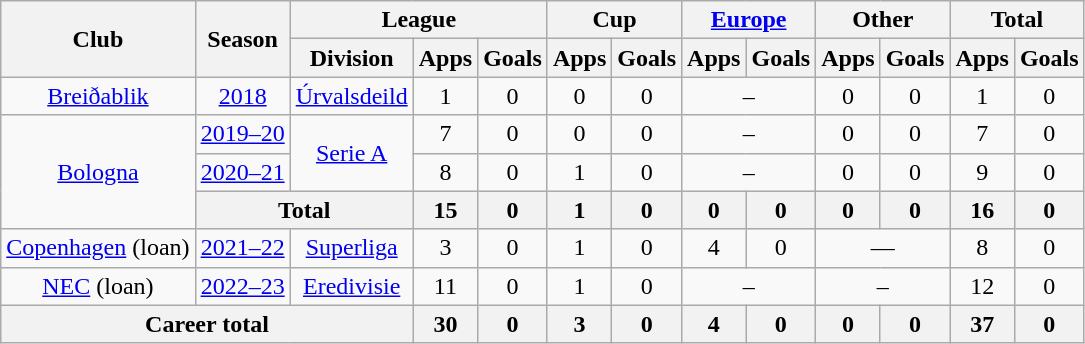<table class="wikitable" style="text-align:center">
<tr>
<th rowspan="2">Club</th>
<th rowspan="2">Season</th>
<th colspan="3">League</th>
<th colspan="2">Cup</th>
<th colspan="2"><a href='#'>Europe</a></th>
<th colspan="2">Other</th>
<th colspan="2">Total</th>
</tr>
<tr>
<th>Division</th>
<th>Apps</th>
<th>Goals</th>
<th>Apps</th>
<th>Goals</th>
<th>Apps</th>
<th>Goals</th>
<th>Apps</th>
<th>Goals</th>
<th>Apps</th>
<th>Goals</th>
</tr>
<tr>
<td><a href='#'>Breiðablik</a></td>
<td><a href='#'>2018</a></td>
<td><a href='#'>Úrvalsdeild</a></td>
<td>1</td>
<td>0</td>
<td>0</td>
<td>0</td>
<td colspan="2">–</td>
<td>0</td>
<td>0</td>
<td>1</td>
<td>0</td>
</tr>
<tr>
<td rowspan="3"><a href='#'>Bologna</a></td>
<td><a href='#'>2019–20</a></td>
<td rowspan="2"><a href='#'>Serie A</a></td>
<td>7</td>
<td>0</td>
<td>0</td>
<td>0</td>
<td colspan="2">–</td>
<td>0</td>
<td>0</td>
<td>7</td>
<td>0</td>
</tr>
<tr>
<td><a href='#'>2020–21</a></td>
<td>8</td>
<td>0</td>
<td>1</td>
<td>0</td>
<td colspan="2">–</td>
<td>0</td>
<td>0</td>
<td>9</td>
<td>0</td>
</tr>
<tr>
<th colspan="2">Total</th>
<th>15</th>
<th>0</th>
<th>1</th>
<th>0</th>
<th>0</th>
<th>0</th>
<th>0</th>
<th>0</th>
<th>16</th>
<th>0</th>
</tr>
<tr>
<td><a href='#'>Copenhagen</a> (loan)</td>
<td><a href='#'>2021–22</a></td>
<td><a href='#'>Superliga</a></td>
<td>3</td>
<td>0</td>
<td>1</td>
<td>0</td>
<td>4</td>
<td>0</td>
<td colspan="2">—</td>
<td>8</td>
<td>0</td>
</tr>
<tr>
<td><a href='#'>NEC</a> (loan)</td>
<td><a href='#'>2022–23</a></td>
<td><a href='#'>Eredivisie</a></td>
<td>11</td>
<td>0</td>
<td>1</td>
<td>0</td>
<td colspan="2">–</td>
<td colspan="2">–</td>
<td>12</td>
<td>0</td>
</tr>
<tr>
<th colspan="3">Career total</th>
<th>30</th>
<th>0</th>
<th>3</th>
<th>0</th>
<th>4</th>
<th>0</th>
<th>0</th>
<th>0</th>
<th>37</th>
<th>0</th>
</tr>
</table>
